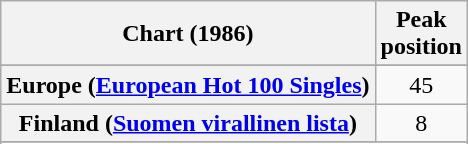<table class="wikitable sortable plainrowheaders" style="text-align:center">
<tr>
<th scope="col">Chart (1986)</th>
<th scope="col">Peak<br>position</th>
</tr>
<tr>
</tr>
<tr>
</tr>
<tr>
<th scope="row">Europe (<a href='#'>European Hot 100 Singles</a>)</th>
<td>45</td>
</tr>
<tr>
<th scope="row">Finland (<a href='#'>Suomen virallinen lista</a>)</th>
<td>8</td>
</tr>
<tr>
</tr>
<tr>
</tr>
<tr>
</tr>
<tr>
</tr>
<tr>
</tr>
<tr>
</tr>
</table>
